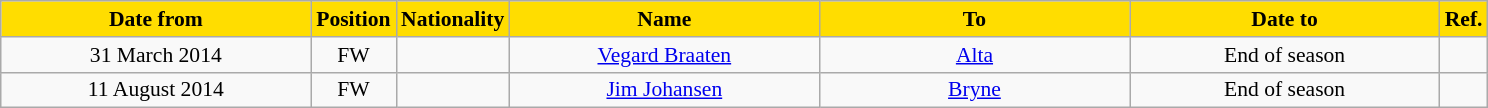<table class="wikitable" style="text-align:center; font-size:90%; ">
<tr>
<th style="background:#FFDD00; color:black; width:200px;">Date from</th>
<th style="background:#FFDD00; color:black; width:50px;">Position</th>
<th style="background:#FFDD00; color:black; width:50px;">Nationality</th>
<th style="background:#FFDD00; color:black; width:200px;">Name</th>
<th style="background:#FFDD00; color:black; width:200px;">To</th>
<th style="background:#FFDD00; color:black; width:200px;">Date to</th>
<th style="background:#FFDD00; color:black; width:25;">Ref.</th>
</tr>
<tr>
<td>31 March 2014</td>
<td>FW</td>
<td></td>
<td><a href='#'>Vegard Braaten</a></td>
<td><a href='#'>Alta</a></td>
<td>End of season</td>
<td></td>
</tr>
<tr>
<td>11 August 2014</td>
<td>FW</td>
<td></td>
<td><a href='#'>Jim Johansen</a></td>
<td><a href='#'>Bryne</a></td>
<td>End of season</td>
<td></td>
</tr>
</table>
